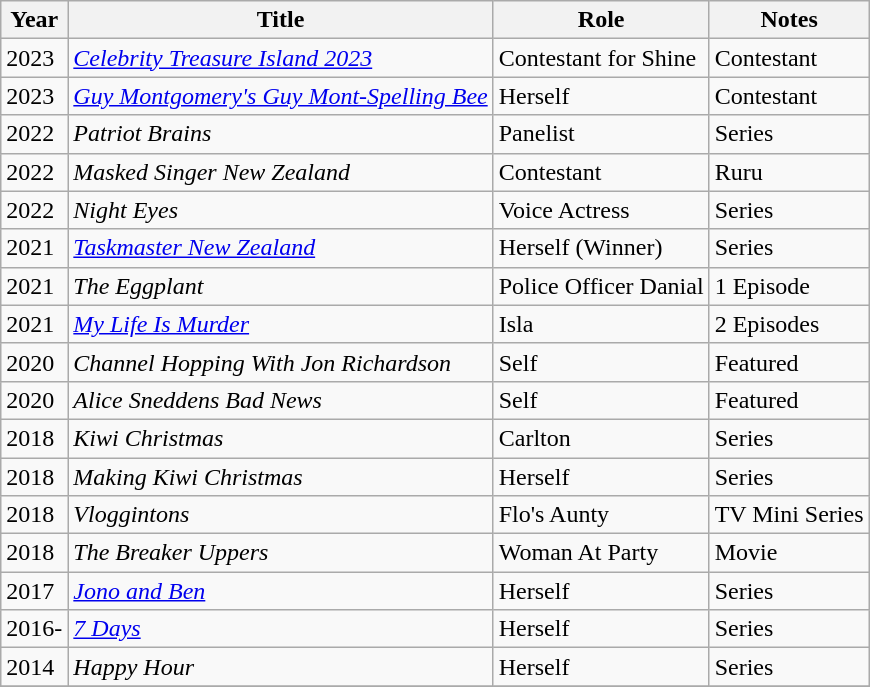<table class="wikitable sortable">
<tr>
<th>Year</th>
<th>Title</th>
<th>Role</th>
<th class="unsortable">Notes</th>
</tr>
<tr>
<td>2023</td>
<td><em><a href='#'>Celebrity Treasure Island 2023</a></em></td>
<td>Contestant for Shine</td>
<td>Contestant</td>
</tr>
<tr>
<td>2023</td>
<td><em><a href='#'>Guy Montgomery's Guy Mont-Spelling Bee</a></em></td>
<td>Herself</td>
<td>Contestant</td>
</tr>
<tr>
<td>2022</td>
<td><em>Patriot Brains</em></td>
<td>Panelist</td>
<td>Series</td>
</tr>
<tr>
<td>2022</td>
<td><em>Masked Singer New Zealand</em></td>
<td>Contestant</td>
<td>Ruru</td>
</tr>
<tr>
<td>2022</td>
<td><em>Night Eyes</em></td>
<td>Voice Actress</td>
<td>Series</td>
</tr>
<tr>
<td>2021</td>
<td><em><a href='#'>Taskmaster New Zealand</a></em></td>
<td>Herself (Winner)</td>
<td>Series</td>
</tr>
<tr>
<td>2021</td>
<td><em>The Eggplant</em></td>
<td>Police Officer Danial</td>
<td>1 Episode</td>
</tr>
<tr>
<td>2021</td>
<td><em><a href='#'>My Life Is Murder</a></em></td>
<td>Isla</td>
<td>2 Episodes</td>
</tr>
<tr>
<td>2020</td>
<td><em>Channel Hopping With Jon Richardson</em></td>
<td>Self</td>
<td>Featured</td>
</tr>
<tr>
<td>2020</td>
<td><em>Alice Sneddens Bad News</em></td>
<td>Self</td>
<td>Featured</td>
</tr>
<tr>
<td>2018</td>
<td><em>Kiwi Christmas</em></td>
<td>Carlton</td>
<td>Series</td>
</tr>
<tr>
<td>2018</td>
<td><em>Making Kiwi Christmas</em></td>
<td>Herself</td>
<td>Series</td>
</tr>
<tr>
<td>2018</td>
<td><em>Vloggintons</em></td>
<td>Flo's Aunty</td>
<td>TV Mini Series</td>
</tr>
<tr>
<td>2018</td>
<td><em>The Breaker Uppers</em></td>
<td>Woman At Party</td>
<td>Movie</td>
</tr>
<tr>
<td>2017</td>
<td><em><a href='#'>Jono and Ben</a></em></td>
<td>Herself</td>
<td>Series</td>
</tr>
<tr>
<td>2016-</td>
<td><em><a href='#'>7 Days</a></em></td>
<td>Herself</td>
<td>Series</td>
</tr>
<tr>
<td>2014</td>
<td><em>Happy Hour</em></td>
<td>Herself</td>
<td>Series</td>
</tr>
<tr>
</tr>
</table>
